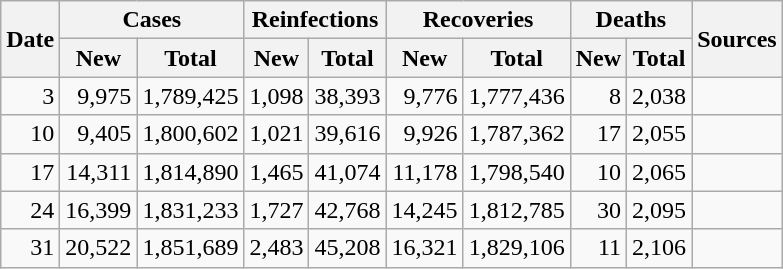<table class="wikitable sortable mw-collapsible mw-collapsed sticky-header-multi sort-under" style="text-align:right;">
<tr>
<th rowspan=2>Date</th>
<th colspan=2>Cases</th>
<th colspan=2>Reinfections</th>
<th colspan=2>Recoveries</th>
<th colspan=2>Deaths</th>
<th rowspan=2 class="unsortable">Sources</th>
</tr>
<tr>
<th>New</th>
<th>Total</th>
<th>New</th>
<th>Total</th>
<th>New</th>
<th>Total</th>
<th>New</th>
<th>Total</th>
</tr>
<tr>
<td>3</td>
<td>9,975</td>
<td>1,789,425</td>
<td>1,098</td>
<td>38,393</td>
<td>9,776</td>
<td>1,777,436</td>
<td>8</td>
<td>2,038</td>
<td></td>
</tr>
<tr>
<td>10</td>
<td>9,405</td>
<td>1,800,602</td>
<td>1,021</td>
<td>39,616</td>
<td>9,926</td>
<td>1,787,362</td>
<td>17</td>
<td>2,055</td>
<td></td>
</tr>
<tr>
<td>17</td>
<td>14,311</td>
<td>1,814,890</td>
<td>1,465</td>
<td>41,074</td>
<td>11,178</td>
<td>1,798,540</td>
<td>10</td>
<td>2,065</td>
<td></td>
</tr>
<tr>
<td>24</td>
<td>16,399</td>
<td>1,831,233</td>
<td>1,727</td>
<td>42,768</td>
<td>14,245</td>
<td>1,812,785</td>
<td>30</td>
<td>2,095</td>
<td></td>
</tr>
<tr>
<td>31</td>
<td>20,522</td>
<td>1,851,689</td>
<td>2,483</td>
<td>45,208</td>
<td>16,321</td>
<td>1,829,106</td>
<td>11</td>
<td>2,106</td>
<td></td>
</tr>
</table>
